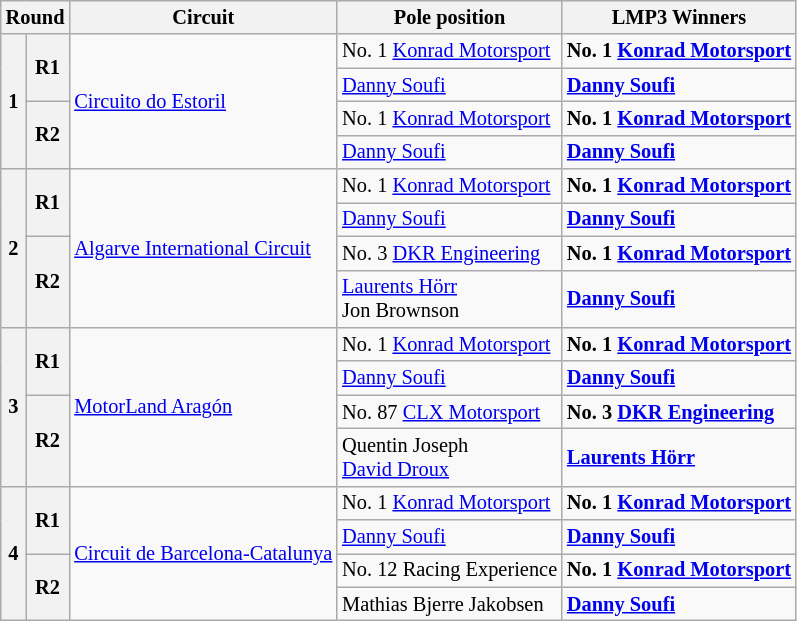<table class="wikitable" style="font-size: 85%">
<tr>
<th colspan="2">Round</th>
<th>Circuit</th>
<th>Pole position</th>
<th>LMP3 Winners</th>
</tr>
<tr>
<th rowspan="4">1</th>
<th rowspan="2">R1</th>
<td rowspan="4"> <a href='#'>Circuito do Estoril</a></td>
<td> No. 1 <a href='#'>Konrad Motorsport</a></td>
<td><strong> No. 1 <a href='#'>Konrad Motorsport</a></strong></td>
</tr>
<tr>
<td> <a href='#'>Danny Soufi</a></td>
<td><strong> <a href='#'>Danny Soufi</a></strong></td>
</tr>
<tr>
<th rowspan="2">R2</th>
<td> No. 1 <a href='#'>Konrad Motorsport</a></td>
<td><strong> No. 1 <a href='#'>Konrad Motorsport</a></strong></td>
</tr>
<tr>
<td> <a href='#'>Danny Soufi</a></td>
<td><strong> <a href='#'>Danny Soufi</a></strong></td>
</tr>
<tr>
<th rowspan="4">2</th>
<th rowspan="2">R1</th>
<td rowspan="4"> <a href='#'>Algarve International Circuit</a></td>
<td> No. 1 <a href='#'>Konrad Motorsport</a></td>
<td><strong> No. 1 <a href='#'>Konrad Motorsport</a></strong></td>
</tr>
<tr>
<td> <a href='#'>Danny Soufi</a></td>
<td><strong> <a href='#'>Danny Soufi</a></strong></td>
</tr>
<tr>
<th rowspan="2">R2</th>
<td> No. 3 <a href='#'>DKR Engineering</a></td>
<td><strong> No. 1 <a href='#'>Konrad Motorsport</a></strong></td>
</tr>
<tr>
<td> <a href='#'>Laurents Hörr</a><br> Jon Brownson</td>
<td><strong> <a href='#'>Danny Soufi</a></strong></td>
</tr>
<tr>
<th rowspan="4">3</th>
<th rowspan="2">R1</th>
<td rowspan="4"> <a href='#'>MotorLand Aragón</a></td>
<td> No. 1 <a href='#'>Konrad Motorsport</a></td>
<td><strong> No. 1 <a href='#'>Konrad Motorsport</a></strong></td>
</tr>
<tr>
<td> <a href='#'>Danny Soufi</a></td>
<td><strong> <a href='#'>Danny Soufi</a></strong></td>
</tr>
<tr>
<th rowspan="2">R2</th>
<td> No. 87 <a href='#'>CLX Motorsport</a></td>
<td><strong> No. 3 <a href='#'>DKR Engineering</a></strong></td>
</tr>
<tr>
<td> Quentin Joseph<br> <a href='#'>David Droux</a></td>
<td><strong> <a href='#'>Laurents Hörr</a></strong></td>
</tr>
<tr>
<th rowspan="4">4</th>
<th rowspan="2">R1</th>
<td rowspan="4"> <a href='#'>Circuit de Barcelona-Catalunya</a></td>
<td> No. 1 <a href='#'>Konrad Motorsport</a></td>
<td><strong> No. 1 <a href='#'>Konrad Motorsport</a></strong></td>
</tr>
<tr>
<td> <a href='#'>Danny Soufi</a></td>
<td><strong> <a href='#'>Danny Soufi</a></strong></td>
</tr>
<tr>
<th rowspan="2">R2</th>
<td> No. 12 Racing Experience</td>
<td><strong> No. 1 <a href='#'>Konrad Motorsport</a></strong></td>
</tr>
<tr>
<td> Mathias Bjerre Jakobsen</td>
<td><strong> <a href='#'>Danny Soufi</a></strong></td>
</tr>
</table>
